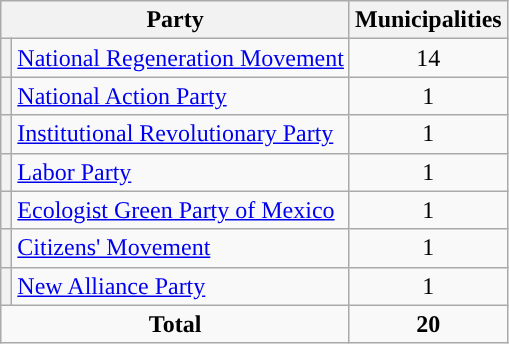<table class="wikitable" style="text-align:center;">
<tr>
<th colspan="2">Party</th>
<th>Municipalities</th>
</tr>
<tr>
<th style="background-color:"></th>
<td style="text-align:left;"><a href='#'>National Regeneration Movement</a></td>
<td>14</td>
</tr>
<tr>
<th style="background-color:"></th>
<td style="text-align:left;"><a href='#'>National Action Party</a></td>
<td>1</td>
</tr>
<tr>
<th style="background-color:"></th>
<td style="text-align:left;"><a href='#'>Institutional Revolutionary Party</a></td>
<td>1</td>
</tr>
<tr>
<th style="background-color:"></th>
<td style="text-align:left;"><a href='#'>Labor Party</a></td>
<td>1</td>
</tr>
<tr>
<th style="background-color:"></th>
<td style="text-align:left;"><a href='#'>Ecologist Green Party of Mexico</a></td>
<td>1</td>
</tr>
<tr>
<th style="background-color:"></th>
<td style="text-align:left;"><a href='#'>Citizens' Movement</a></td>
<td>1</td>
</tr>
<tr>
<th style="background-color:"></th>
<td style="text-align:left;"><a href='#'>New Alliance Party</a></td>
<td>1</td>
</tr>
<tr>
<td colspan="2"><strong>Total</strong></td>
<td><strong>20</strong></td>
</tr>
</table>
